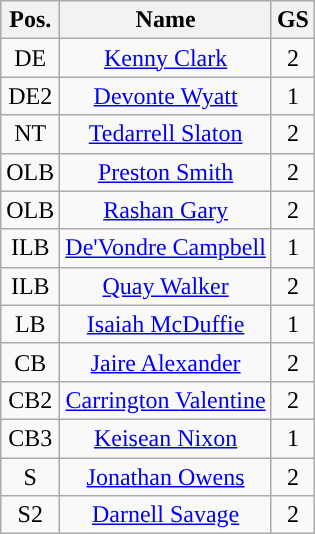<table class="wikitable" style="text-align:center">
<tr>
<th>Pos.</th>
<th>Name</th>
<th>GS</th>
</tr>
<tr>
<td>DE</td>
<td><a href='#'>Kenny Clark</a></td>
<td>2</td>
</tr>
<tr>
<td>DE2</td>
<td><a href='#'>Devonte Wyatt</a></td>
<td>1</td>
</tr>
<tr>
<td>NT</td>
<td><a href='#'>Tedarrell Slaton</a></td>
<td>2</td>
</tr>
<tr>
<td>OLB</td>
<td><a href='#'>Preston Smith</a></td>
<td>2</td>
</tr>
<tr>
<td>OLB</td>
<td><a href='#'>Rashan Gary</a></td>
<td>2</td>
</tr>
<tr>
<td>ILB</td>
<td><a href='#'>De'Vondre Campbell</a></td>
<td>1</td>
</tr>
<tr>
<td>ILB</td>
<td><a href='#'>Quay Walker</a></td>
<td>2</td>
</tr>
<tr>
<td>LB</td>
<td><a href='#'>Isaiah McDuffie</a></td>
<td>1</td>
</tr>
<tr>
<td>CB</td>
<td><a href='#'>Jaire Alexander</a></td>
<td>2</td>
</tr>
<tr>
<td>CB2</td>
<td><a href='#'>Carrington Valentine</a></td>
<td>2</td>
</tr>
<tr>
<td>CB3</td>
<td><a href='#'>Keisean Nixon</a></td>
<td>1</td>
</tr>
<tr>
<td>S</td>
<td><a href='#'>Jonathan Owens</a></td>
<td>2</td>
</tr>
<tr>
<td>S2</td>
<td><a href='#'>Darnell Savage</a></td>
<td>2</td>
</tr>
</table>
